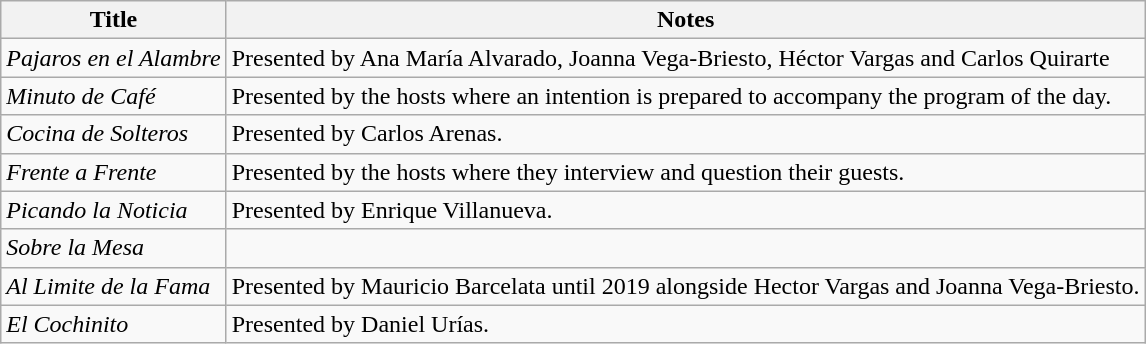<table class="wikitable">
<tr>
<th>Title</th>
<th>Notes</th>
</tr>
<tr>
<td><em>Pajaros en el Alambre</em></td>
<td>Presented by Ana María Alvarado, Joanna Vega-Briesto, Héctor Vargas and Carlos Quirarte</td>
</tr>
<tr>
<td><em>Minuto de Café</em></td>
<td>Presented by the hosts where an intention is prepared to accompany the program of the day.</td>
</tr>
<tr>
<td><em>Cocina de Solteros</em></td>
<td>Presented by Carlos Arenas.</td>
</tr>
<tr>
<td><em>Frente a Frente</em></td>
<td>Presented by the hosts where they interview and question their guests.</td>
</tr>
<tr>
<td><em>Picando la Noticia</em></td>
<td>Presented by Enrique Villanueva.</td>
</tr>
<tr>
<td><em>Sobre la Mesa</em></td>
<td></td>
</tr>
<tr>
<td><em>Al Limite de la Fama</em></td>
<td>Presented by Mauricio Barcelata until 2019 alongside Hector Vargas and Joanna Vega-Briesto.</td>
</tr>
<tr>
<td><em>El Cochinito</em></td>
<td>Presented by Daniel Urías.</td>
</tr>
</table>
